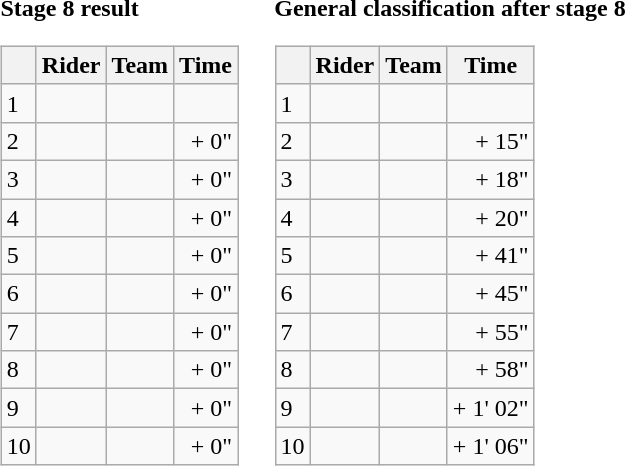<table>
<tr>
<td><strong>Stage 8 result</strong><br><table class="wikitable">
<tr>
<th></th>
<th>Rider</th>
<th>Team</th>
<th>Time</th>
</tr>
<tr>
<td>1</td>
<td></td>
<td></td>
<td align="right"></td>
</tr>
<tr>
<td>2</td>
<td></td>
<td></td>
<td align="right">+ 0"</td>
</tr>
<tr>
<td>3</td>
<td></td>
<td></td>
<td align="right">+ 0"</td>
</tr>
<tr>
<td>4</td>
<td> </td>
<td></td>
<td align="right">+ 0"</td>
</tr>
<tr>
<td>5</td>
<td></td>
<td></td>
<td align="right">+ 0"</td>
</tr>
<tr>
<td>6</td>
<td></td>
<td></td>
<td align="right">+ 0"</td>
</tr>
<tr>
<td>7</td>
<td></td>
<td></td>
<td align="right">+ 0"</td>
</tr>
<tr>
<td>8</td>
<td></td>
<td></td>
<td align="right">+ 0"</td>
</tr>
<tr>
<td>9</td>
<td></td>
<td></td>
<td align="right">+ 0"</td>
</tr>
<tr>
<td>10</td>
<td></td>
<td></td>
<td align="right">+ 0"</td>
</tr>
</table>
</td>
<td></td>
<td><strong>General classification after stage 8</strong><br><table class="wikitable">
<tr>
<th></th>
<th>Rider</th>
<th>Team</th>
<th>Time</th>
</tr>
<tr>
<td>1</td>
<td> </td>
<td></td>
<td align="right"></td>
</tr>
<tr>
<td>2</td>
<td></td>
<td></td>
<td align="right">+ 15"</td>
</tr>
<tr>
<td>3</td>
<td></td>
<td></td>
<td align="right">+ 18"</td>
</tr>
<tr>
<td>4</td>
<td></td>
<td></td>
<td align="right">+ 20"</td>
</tr>
<tr>
<td>5</td>
<td></td>
<td></td>
<td align="right">+ 41"</td>
</tr>
<tr>
<td>6</td>
<td></td>
<td></td>
<td align="right">+ 45"</td>
</tr>
<tr>
<td>7</td>
<td></td>
<td></td>
<td align="right">+ 55"</td>
</tr>
<tr>
<td>8</td>
<td></td>
<td></td>
<td align="right">+ 58"</td>
</tr>
<tr>
<td>9</td>
<td></td>
<td></td>
<td align="right">+ 1' 02"</td>
</tr>
<tr>
<td>10</td>
<td></td>
<td></td>
<td align="right">+ 1' 06"</td>
</tr>
</table>
</td>
</tr>
</table>
